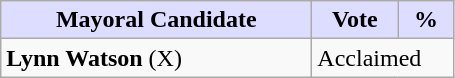<table class="wikitable">
<tr>
<th style="background:#ddf; width:200px;">Mayoral Candidate</th>
<th style="background:#ddf; width:50px;">Vote</th>
<th style="background:#ddf; width:30px;">%</th>
</tr>
<tr>
<td><strong>Lynn Watson</strong> (X)</td>
<td colspan="2">Acclaimed</td>
</tr>
</table>
